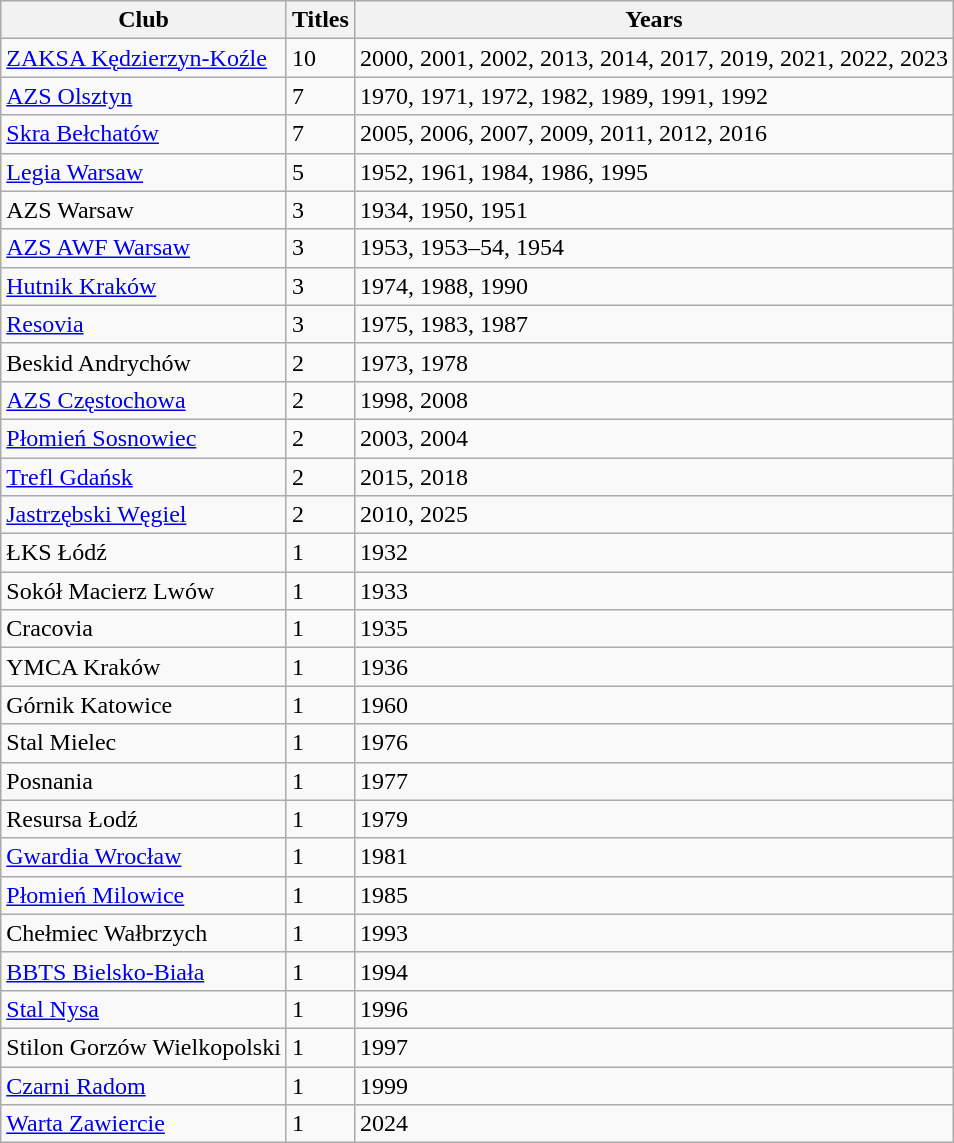<table class="wikitable">
<tr>
<th>Club</th>
<th>Titles</th>
<th>Years</th>
</tr>
<tr>
<td><a href='#'>ZAKSA Kędzierzyn-Koźle</a></td>
<td>10</td>
<td>2000, 2001, 2002, 2013, 2014, 2017, 2019, 2021, 2022, 2023</td>
</tr>
<tr>
<td><a href='#'>AZS Olsztyn</a></td>
<td>7</td>
<td>1970, 1971, 1972, 1982, 1989, 1991, 1992</td>
</tr>
<tr>
<td><a href='#'>Skra Bełchatów</a></td>
<td>7</td>
<td>2005, 2006, 2007, 2009, 2011, 2012, 2016</td>
</tr>
<tr>
<td><a href='#'>Legia Warsaw</a></td>
<td>5</td>
<td>1952, 1961, 1984, 1986, 1995</td>
</tr>
<tr>
<td>AZS Warsaw</td>
<td>3</td>
<td>1934, 1950, 1951</td>
</tr>
<tr>
<td><a href='#'>AZS AWF Warsaw</a></td>
<td>3</td>
<td>1953, 1953–54, 1954</td>
</tr>
<tr>
<td><a href='#'>Hutnik Kraków</a></td>
<td>3</td>
<td>1974, 1988, 1990</td>
</tr>
<tr>
<td><a href='#'>Resovia</a></td>
<td>3</td>
<td>1975, 1983, 1987</td>
</tr>
<tr>
<td>Beskid Andrychów</td>
<td>2</td>
<td>1973, 1978</td>
</tr>
<tr>
<td><a href='#'>AZS Częstochowa</a></td>
<td>2</td>
<td>1998, 2008</td>
</tr>
<tr>
<td><a href='#'>Płomień Sosnowiec</a></td>
<td>2</td>
<td>2003, 2004</td>
</tr>
<tr>
<td><a href='#'>Trefl Gdańsk</a></td>
<td>2</td>
<td>2015, 2018</td>
</tr>
<tr>
<td><a href='#'>Jastrzębski Węgiel</a></td>
<td>2</td>
<td>2010, 2025</td>
</tr>
<tr>
<td>ŁKS Łódź</td>
<td>1</td>
<td>1932</td>
</tr>
<tr>
<td>Sokół Macierz Lwów</td>
<td>1</td>
<td>1933</td>
</tr>
<tr>
<td>Cracovia</td>
<td>1</td>
<td>1935</td>
</tr>
<tr>
<td>YMCA Kraków</td>
<td>1</td>
<td>1936</td>
</tr>
<tr>
<td>Górnik Katowice</td>
<td>1</td>
<td>1960</td>
</tr>
<tr>
<td>Stal Mielec</td>
<td>1</td>
<td>1976</td>
</tr>
<tr>
<td>Posnania</td>
<td>1</td>
<td>1977</td>
</tr>
<tr>
<td>Resursa Łodź</td>
<td>1</td>
<td>1979</td>
</tr>
<tr>
<td><a href='#'>Gwardia Wrocław</a></td>
<td>1</td>
<td>1981</td>
</tr>
<tr>
<td><a href='#'>Płomień Milowice</a></td>
<td>1</td>
<td>1985</td>
</tr>
<tr>
<td>Chełmiec Wałbrzych</td>
<td>1</td>
<td>1993</td>
</tr>
<tr>
<td><a href='#'>BBTS Bielsko-Biała</a></td>
<td>1</td>
<td>1994</td>
</tr>
<tr>
<td><a href='#'>Stal Nysa</a></td>
<td>1</td>
<td>1996</td>
</tr>
<tr>
<td>Stilon Gorzów Wielkopolski</td>
<td>1</td>
<td>1997</td>
</tr>
<tr>
<td><a href='#'>Czarni Radom</a></td>
<td>1</td>
<td>1999</td>
</tr>
<tr>
<td><a href='#'>Warta Zawiercie</a></td>
<td>1</td>
<td>2024</td>
</tr>
</table>
